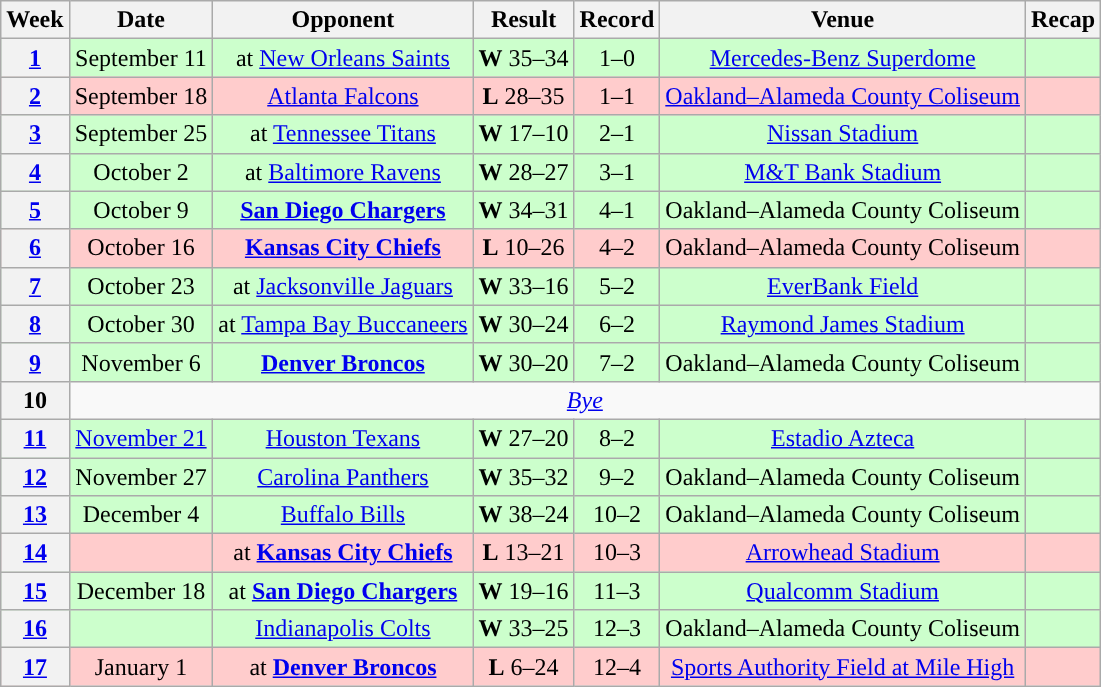<table class="wikitable" style="text-align:center">
<tr>
<th>Week</th>
<th>Date</th>
<th>Opponent</th>
<th>Result</th>
<th>Record</th>
<th>Venue</th>
<th>Recap</th>
</tr>
<tr style="background:#cfc">
<th><a href='#'>1</a></th>
<td>September 11</td>
<td>at <a href='#'>New Orleans Saints</a></td>
<td><strong>W</strong> 35–34</td>
<td>1–0</td>
<td><a href='#'>Mercedes-Benz Superdome</a></td>
<td></td>
</tr>
<tr style="background:#fcc">
<th><a href='#'>2</a></th>
<td>September 18</td>
<td><a href='#'>Atlanta Falcons</a></td>
<td><strong>L</strong> 28–35</td>
<td>1–1</td>
<td><a href='#'>Oakland–Alameda County Coliseum</a></td>
<td></td>
</tr>
<tr style="background:#cfc">
<th><a href='#'>3</a></th>
<td>September 25</td>
<td>at <a href='#'>Tennessee Titans</a></td>
<td><strong>W</strong> 17–10</td>
<td>2–1</td>
<td><a href='#'>Nissan Stadium</a></td>
<td></td>
</tr>
<tr style="background:#cfc">
<th><a href='#'>4</a></th>
<td>October 2</td>
<td>at <a href='#'>Baltimore Ravens</a></td>
<td><strong>W</strong> 28–27</td>
<td>3–1</td>
<td><a href='#'>M&T Bank Stadium</a></td>
<td></td>
</tr>
<tr style="background:#cfc">
<th><a href='#'>5</a></th>
<td>October 9</td>
<td><strong><a href='#'>San Diego Chargers</a></strong></td>
<td><strong>W</strong> 34–31</td>
<td>4–1</td>
<td>Oakland–Alameda County Coliseum</td>
<td></td>
</tr>
<tr style="background:#fcc">
<th><a href='#'>6</a></th>
<td>October 16</td>
<td><strong><a href='#'>Kansas City Chiefs</a></strong></td>
<td><strong>L</strong> 10–26</td>
<td>4–2</td>
<td>Oakland–Alameda County Coliseum</td>
<td></td>
</tr>
<tr style="background:#cfc">
<th><a href='#'>7</a></th>
<td>October 23</td>
<td>at <a href='#'>Jacksonville Jaguars</a></td>
<td><strong>W</strong> 33–16</td>
<td>5–2</td>
<td><a href='#'>EverBank Field</a></td>
<td></td>
</tr>
<tr style="background:#cfc">
<th><a href='#'>8</a></th>
<td>October 30</td>
<td>at <a href='#'>Tampa Bay Buccaneers</a></td>
<td><strong>W</strong> 30–24 </td>
<td>6–2</td>
<td><a href='#'>Raymond James Stadium</a></td>
<td></td>
</tr>
<tr style="background:#cfc">
<th><a href='#'>9</a></th>
<td>November 6</td>
<td><strong><a href='#'>Denver Broncos</a></strong></td>
<td><strong>W</strong> 30–20</td>
<td>7–2</td>
<td>Oakland–Alameda County Coliseum</td>
<td></td>
</tr>
<tr>
<th>10</th>
<td colspan="6"><em><a href='#'>Bye</a></em></td>
</tr>
<tr style="background:#cfc">
<th><a href='#'>11</a></th>
<td><a href='#'>November 21</a></td>
<td><a href='#'>Houston Texans</a></td>
<td><strong>W</strong> 27–20</td>
<td>8–2</td>
<td> <a href='#'>Estadio Azteca</a> </td>
<td></td>
</tr>
<tr style="background:#cfc">
<th><a href='#'>12</a></th>
<td>November 27</td>
<td><a href='#'>Carolina Panthers</a></td>
<td><strong>W</strong> 35–32</td>
<td>9–2</td>
<td>Oakland–Alameda County Coliseum</td>
<td></td>
</tr>
<tr style="background:#cfc">
<th><a href='#'>13</a></th>
<td>December 4</td>
<td><a href='#'>Buffalo Bills</a></td>
<td><strong>W</strong> 38–24</td>
<td>10–2</td>
<td>Oakland–Alameda County Coliseum</td>
<td></td>
</tr>
<tr style="background:#fcc">
<th><a href='#'>14</a></th>
<td></td>
<td>at <strong><a href='#'>Kansas City Chiefs</a></strong></td>
<td><strong>L</strong> 13–21</td>
<td>10–3</td>
<td><a href='#'>Arrowhead Stadium</a></td>
<td></td>
</tr>
<tr style="background:#cfc">
<th><a href='#'>15</a></th>
<td>December 18</td>
<td>at <strong><a href='#'>San Diego Chargers</a></strong></td>
<td><strong>W</strong> 19–16</td>
<td>11–3</td>
<td><a href='#'>Qualcomm Stadium</a></td>
<td></td>
</tr>
<tr style="background:#cfc">
<th><a href='#'>16</a></th>
<td></td>
<td><a href='#'>Indianapolis Colts</a></td>
<td><strong>W</strong> 33–25</td>
<td>12–3</td>
<td>Oakland–Alameda County Coliseum</td>
<td></td>
</tr>
<tr style="background:#fcc">
<th><a href='#'>17</a></th>
<td>January 1</td>
<td>at <strong><a href='#'>Denver Broncos</a></strong></td>
<td><strong>L</strong> 6–24</td>
<td>12–4</td>
<td><a href='#'>Sports Authority Field at Mile High</a></td>
<td></td>
</tr>
</table>
